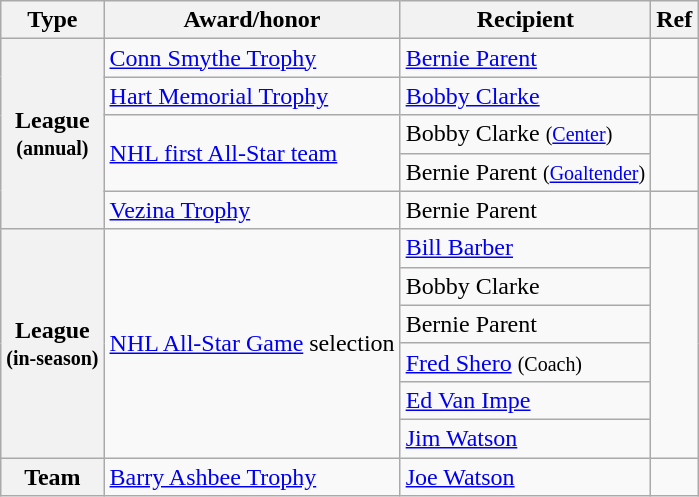<table class="wikitable">
<tr>
<th scope="col">Type</th>
<th scope="col">Award/honor</th>
<th scope="col">Recipient</th>
<th scope="col">Ref</th>
</tr>
<tr>
<th scope="row" rowspan="5">League<br><small>(annual)</small></th>
<td><a href='#'>Conn Smythe Trophy</a></td>
<td><a href='#'>Bernie Parent</a></td>
<td></td>
</tr>
<tr>
<td><a href='#'>Hart Memorial Trophy</a></td>
<td><a href='#'>Bobby Clarke</a></td>
<td></td>
</tr>
<tr>
<td rowspan="2"><a href='#'>NHL first All-Star team</a></td>
<td>Bobby Clarke <small>(<a href='#'>Center</a>)</small></td>
<td rowspan="2"></td>
</tr>
<tr>
<td>Bernie Parent <small>(<a href='#'>Goaltender</a>)</small></td>
</tr>
<tr>
<td><a href='#'>Vezina Trophy</a></td>
<td>Bernie Parent</td>
<td></td>
</tr>
<tr>
<th scope="row" rowspan="6">League<br><small>(in-season)</small></th>
<td rowspan="6"><a href='#'>NHL All-Star Game</a> selection</td>
<td><a href='#'>Bill Barber</a></td>
<td rowspan="6"></td>
</tr>
<tr>
<td>Bobby Clarke</td>
</tr>
<tr>
<td>Bernie Parent</td>
</tr>
<tr>
<td><a href='#'>Fred Shero</a> <small>(Coach)</small></td>
</tr>
<tr>
<td><a href='#'>Ed Van Impe</a></td>
</tr>
<tr>
<td><a href='#'>Jim Watson</a></td>
</tr>
<tr>
<th scope="row">Team</th>
<td><a href='#'>Barry Ashbee Trophy</a></td>
<td><a href='#'>Joe Watson</a></td>
<td></td>
</tr>
</table>
